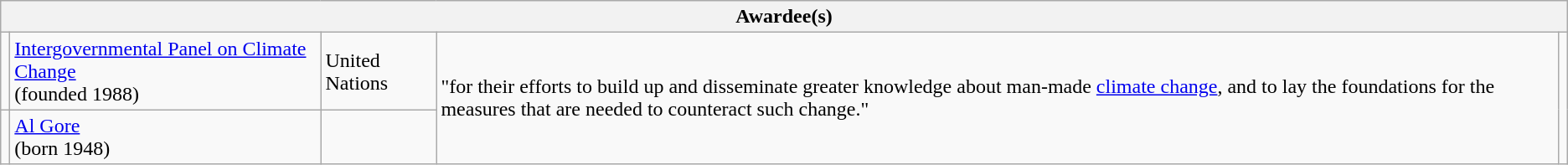<table class="wikitable">
<tr>
<th colspan="5">Awardee(s)</th>
</tr>
<tr>
<td></td>
<td><a href='#'>Intergovernmental Panel on Climate Change</a><br>(founded 1988)</td>
<td>United Nations</td>
<td rowspan="2">"for their efforts to build up and disseminate greater knowledge about man-made <a href='#'>climate change</a>, and to lay the foundations for the measures that are needed to counteract such change."</td>
<td rowspan="2"></td>
</tr>
<tr>
<td></td>
<td><a href='#'>Al Gore</a><br>(born 1948)</td>
<td></td>
</tr>
</table>
